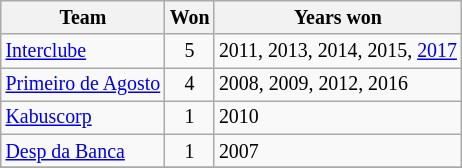<table class="wikitable" style="text-align:left; font-size:83%">
<tr>
<th>Team</th>
<th>Won</th>
<th>Years won</th>
</tr>
<tr>
<td><a href='#'>Interclube</a></td>
<td align=center>5</td>
<td>2011, 2013, 2014, 2015, <a href='#'>2017</a></td>
</tr>
<tr>
<td><a href='#'>Primeiro de Agosto</a></td>
<td align=center>4</td>
<td>2008, 2009, 2012, 2016</td>
</tr>
<tr>
<td><a href='#'>Kabuscorp</a></td>
<td align=center>1</td>
<td>2010</td>
</tr>
<tr>
<td><a href='#'>Desp da Banca</a></td>
<td align=center>1</td>
<td>2007</td>
</tr>
<tr>
</tr>
</table>
